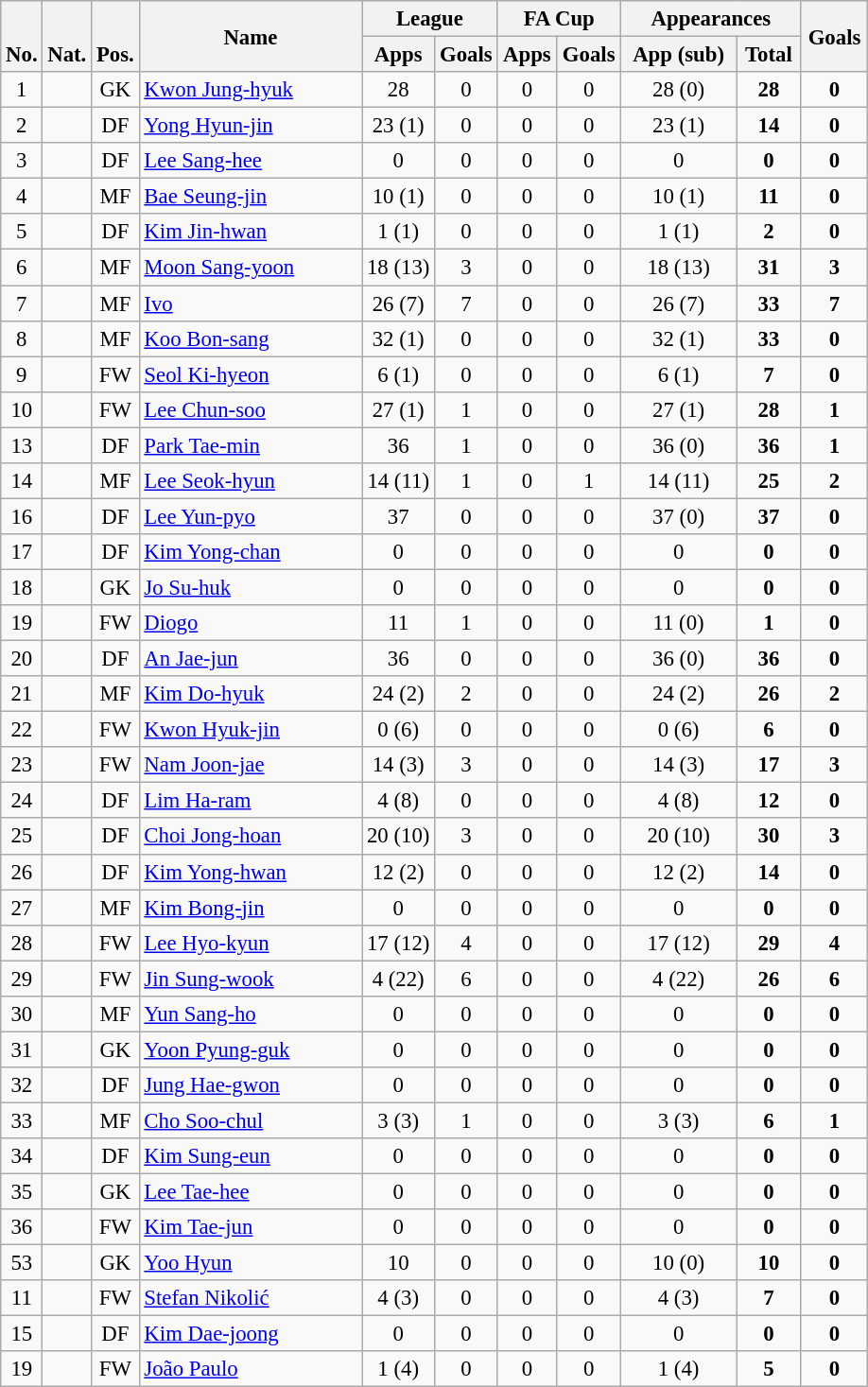<table class="wikitable" style="font-size: 95%; text-align: center;">
<tr>
<th rowspan="2" valign="bottom">No.</th>
<th rowspan="2" valign="bottom">Nat.</th>
<th rowspan="2" valign="bottom">Pos.</th>
<th rowspan="2" width="150">Name</th>
<th colspan="2" width="80">League</th>
<th colspan="2" width="80">FA Cup</th>
<th colspan="2" width="120">Appearances</th>
<th rowspan="2" width="40">Goals</th>
</tr>
<tr>
<th>Apps</th>
<th>Goals</th>
<th>Apps</th>
<th>Goals</th>
<th>App (sub)</th>
<th>Total</th>
</tr>
<tr>
<td>1</td>
<td></td>
<td>GK</td>
<td align="left"><a href='#'>Kwon Jung-hyuk</a></td>
<td>28</td>
<td>0</td>
<td>0</td>
<td>0</td>
<td>28 (0)</td>
<td><strong>28</strong></td>
<td><strong>0</strong></td>
</tr>
<tr>
<td>2</td>
<td></td>
<td>DF</td>
<td align="left"><a href='#'>Yong Hyun-jin</a></td>
<td>23 (1)</td>
<td>0</td>
<td>0</td>
<td>0</td>
<td>23 (1)</td>
<td><strong>14</strong></td>
<td><strong>0</strong></td>
</tr>
<tr>
<td>3</td>
<td></td>
<td>DF</td>
<td align="left"><a href='#'>Lee Sang-hee</a></td>
<td>0</td>
<td>0</td>
<td>0</td>
<td>0</td>
<td>0</td>
<td><strong>0</strong></td>
<td><strong>0</strong></td>
</tr>
<tr>
<td>4</td>
<td></td>
<td>MF</td>
<td align="left"><a href='#'>Bae Seung-jin</a></td>
<td>10 (1)</td>
<td>0</td>
<td>0</td>
<td>0</td>
<td>10 (1)</td>
<td><strong>11</strong></td>
<td><strong>0</strong></td>
</tr>
<tr>
<td>5</td>
<td></td>
<td>DF</td>
<td align="left"><a href='#'>Kim Jin-hwan</a></td>
<td>1 (1)</td>
<td>0</td>
<td>0</td>
<td>0</td>
<td>1 (1)</td>
<td><strong>2</strong></td>
<td><strong>0</strong></td>
</tr>
<tr>
<td>6</td>
<td></td>
<td>MF</td>
<td align="left"><a href='#'>Moon Sang-yoon</a></td>
<td>18 (13)</td>
<td>3</td>
<td>0</td>
<td>0</td>
<td>18 (13)</td>
<td><strong>31</strong></td>
<td><strong>3</strong></td>
</tr>
<tr>
<td>7</td>
<td></td>
<td>MF</td>
<td align="left"><a href='#'>Ivo</a></td>
<td>26 (7)</td>
<td>7</td>
<td>0</td>
<td>0</td>
<td>26 (7)</td>
<td><strong>33</strong></td>
<td><strong>7</strong></td>
</tr>
<tr>
<td>8</td>
<td></td>
<td>MF</td>
<td align="left"><a href='#'>Koo Bon-sang</a></td>
<td>32 (1)</td>
<td>0</td>
<td>0</td>
<td>0</td>
<td>32 (1)</td>
<td><strong>33</strong></td>
<td><strong>0</strong></td>
</tr>
<tr>
<td>9</td>
<td></td>
<td>FW</td>
<td align="left"><a href='#'>Seol Ki-hyeon</a></td>
<td>6 (1)</td>
<td>0</td>
<td>0</td>
<td>0</td>
<td>6 (1)</td>
<td><strong>7</strong></td>
<td><strong>0</strong></td>
</tr>
<tr>
<td>10</td>
<td></td>
<td>FW</td>
<td align="left"><a href='#'>Lee Chun-soo</a></td>
<td>27 (1)</td>
<td>1</td>
<td>0</td>
<td>0</td>
<td>27 (1)</td>
<td><strong>28</strong></td>
<td><strong>1</strong></td>
</tr>
<tr>
<td>13</td>
<td></td>
<td>DF</td>
<td align="left"><a href='#'>Park Tae-min</a></td>
<td>36</td>
<td>1</td>
<td>0</td>
<td>0</td>
<td>36 (0)</td>
<td><strong>36</strong></td>
<td><strong>1</strong></td>
</tr>
<tr>
<td>14</td>
<td></td>
<td>MF</td>
<td align="left"><a href='#'>Lee Seok-hyun</a></td>
<td>14 (11)</td>
<td>1</td>
<td>0</td>
<td>1</td>
<td>14 (11)</td>
<td><strong>25</strong></td>
<td><strong>2</strong></td>
</tr>
<tr>
<td>16</td>
<td></td>
<td>DF</td>
<td align="left"><a href='#'>Lee Yun-pyo</a></td>
<td>37</td>
<td>0</td>
<td>0</td>
<td>0</td>
<td>37 (0)</td>
<td><strong>37</strong></td>
<td><strong>0</strong></td>
</tr>
<tr>
<td>17</td>
<td></td>
<td>DF</td>
<td align="left"><a href='#'>Kim Yong-chan</a></td>
<td>0</td>
<td>0</td>
<td>0</td>
<td>0</td>
<td>0</td>
<td><strong>0</strong></td>
<td><strong>0</strong></td>
</tr>
<tr>
<td>18</td>
<td></td>
<td>GK</td>
<td align="left"><a href='#'>Jo Su-huk</a></td>
<td>0</td>
<td>0</td>
<td>0</td>
<td>0</td>
<td>0</td>
<td><strong>0</strong></td>
<td><strong>0</strong></td>
</tr>
<tr>
<td>19</td>
<td></td>
<td>FW</td>
<td align="left"><a href='#'>Diogo</a></td>
<td>11</td>
<td>1</td>
<td>0</td>
<td>0</td>
<td>11 (0)</td>
<td><strong>1</strong></td>
<td><strong>0</strong></td>
</tr>
<tr>
<td>20</td>
<td></td>
<td>DF</td>
<td align="left"><a href='#'>An Jae-jun</a></td>
<td>36</td>
<td>0</td>
<td>0</td>
<td>0</td>
<td>36 (0)</td>
<td><strong>36</strong></td>
<td><strong>0</strong></td>
</tr>
<tr>
<td>21</td>
<td></td>
<td>MF</td>
<td align="left"><a href='#'>Kim Do-hyuk</a></td>
<td>24 (2)</td>
<td>2</td>
<td>0</td>
<td>0</td>
<td>24 (2)</td>
<td><strong>26</strong></td>
<td><strong>2</strong></td>
</tr>
<tr>
<td>22</td>
<td></td>
<td>FW</td>
<td align="left"><a href='#'>Kwon Hyuk-jin</a></td>
<td>0 (6)</td>
<td>0</td>
<td>0</td>
<td>0</td>
<td>0 (6)</td>
<td><strong>6</strong></td>
<td><strong>0</strong></td>
</tr>
<tr>
<td>23</td>
<td></td>
<td>FW</td>
<td align="left"><a href='#'>Nam Joon-jae</a></td>
<td>14 (3)</td>
<td>3</td>
<td>0</td>
<td>0</td>
<td>14 (3)</td>
<td><strong>17</strong></td>
<td><strong>3</strong></td>
</tr>
<tr>
<td>24</td>
<td></td>
<td>DF</td>
<td align="left"><a href='#'>Lim Ha-ram</a></td>
<td>4 (8)</td>
<td>0</td>
<td>0</td>
<td>0</td>
<td>4 (8)</td>
<td><strong>12</strong></td>
<td><strong>0</strong></td>
</tr>
<tr>
<td>25</td>
<td></td>
<td>DF</td>
<td align="left"><a href='#'>Choi Jong-hoan</a></td>
<td>20 (10)</td>
<td>3</td>
<td>0</td>
<td>0</td>
<td>20 (10)</td>
<td><strong>30</strong></td>
<td><strong>3</strong></td>
</tr>
<tr>
<td>26</td>
<td></td>
<td>DF</td>
<td align="left"><a href='#'>Kim Yong-hwan</a></td>
<td>12 (2)</td>
<td>0</td>
<td>0</td>
<td>0</td>
<td>12 (2)</td>
<td><strong>14</strong></td>
<td><strong>0</strong></td>
</tr>
<tr>
<td>27</td>
<td></td>
<td>MF</td>
<td align="left"><a href='#'>Kim Bong-jin</a></td>
<td>0</td>
<td>0</td>
<td>0</td>
<td>0</td>
<td>0</td>
<td><strong>0</strong></td>
<td><strong>0</strong></td>
</tr>
<tr>
<td>28</td>
<td></td>
<td>FW</td>
<td align="left"><a href='#'>Lee Hyo-kyun</a></td>
<td>17 (12)</td>
<td>4</td>
<td>0</td>
<td>0</td>
<td>17 (12)</td>
<td><strong>29</strong></td>
<td><strong>4</strong></td>
</tr>
<tr>
<td>29</td>
<td></td>
<td>FW</td>
<td align="left"><a href='#'>Jin Sung-wook</a></td>
<td>4 (22)</td>
<td>6</td>
<td>0</td>
<td>0</td>
<td>4 (22)</td>
<td><strong>26</strong></td>
<td><strong>6</strong></td>
</tr>
<tr>
<td>30</td>
<td></td>
<td>MF</td>
<td align="left"><a href='#'>Yun Sang-ho</a></td>
<td>0</td>
<td>0</td>
<td>0</td>
<td>0</td>
<td>0</td>
<td><strong>0</strong></td>
<td><strong>0</strong></td>
</tr>
<tr>
<td>31</td>
<td></td>
<td>GK</td>
<td align="left"><a href='#'>Yoon Pyung-guk</a></td>
<td>0</td>
<td>0</td>
<td>0</td>
<td>0</td>
<td>0</td>
<td><strong>0</strong></td>
<td><strong>0</strong></td>
</tr>
<tr>
<td>32</td>
<td></td>
<td>DF</td>
<td align="left"><a href='#'>Jung Hae-gwon</a></td>
<td>0</td>
<td>0</td>
<td>0</td>
<td>0</td>
<td>0</td>
<td><strong>0</strong></td>
<td><strong>0</strong></td>
</tr>
<tr>
<td>33</td>
<td></td>
<td>MF</td>
<td align="left"><a href='#'>Cho Soo-chul</a></td>
<td>3 (3)</td>
<td>1</td>
<td>0</td>
<td>0</td>
<td>3 (3)</td>
<td><strong>6</strong></td>
<td><strong>1</strong></td>
</tr>
<tr>
<td>34</td>
<td></td>
<td>DF</td>
<td align="left"><a href='#'>Kim Sung-eun</a></td>
<td>0</td>
<td>0</td>
<td>0</td>
<td>0</td>
<td>0</td>
<td><strong>0</strong></td>
<td><strong>0</strong></td>
</tr>
<tr>
<td>35</td>
<td></td>
<td>GK</td>
<td align="left"><a href='#'>Lee Tae-hee</a></td>
<td>0</td>
<td>0</td>
<td>0</td>
<td>0</td>
<td>0</td>
<td><strong>0</strong></td>
<td><strong>0</strong></td>
</tr>
<tr>
<td>36</td>
<td></td>
<td>FW</td>
<td align="left"><a href='#'>Kim Tae-jun</a></td>
<td>0</td>
<td>0</td>
<td>0</td>
<td>0</td>
<td>0</td>
<td><strong>0</strong></td>
<td><strong>0</strong></td>
</tr>
<tr>
<td>53</td>
<td></td>
<td>GK</td>
<td align="left"><a href='#'>Yoo Hyun</a></td>
<td>10</td>
<td>0</td>
<td>0</td>
<td>0</td>
<td>10 (0)</td>
<td><strong>10</strong></td>
<td><strong>0</strong></td>
</tr>
<tr>
<td>11</td>
<td></td>
<td>FW</td>
<td align="left"><a href='#'>Stefan Nikolić</a></td>
<td>4 (3)</td>
<td>0</td>
<td>0</td>
<td>0</td>
<td>4 (3)</td>
<td><strong>7</strong></td>
<td><strong>0</strong></td>
</tr>
<tr>
<td>15</td>
<td></td>
<td>DF</td>
<td align="left"><a href='#'>Kim Dae-joong</a></td>
<td>0</td>
<td>0</td>
<td>0</td>
<td>0</td>
<td>0</td>
<td><strong>0</strong></td>
<td><strong>0</strong></td>
</tr>
<tr>
<td>19</td>
<td></td>
<td>FW</td>
<td align="left"><a href='#'>João Paulo</a></td>
<td>1 (4)</td>
<td>0</td>
<td>0</td>
<td>0</td>
<td>1 (4)</td>
<td><strong>5</strong></td>
<td><strong>0</strong></td>
</tr>
</table>
